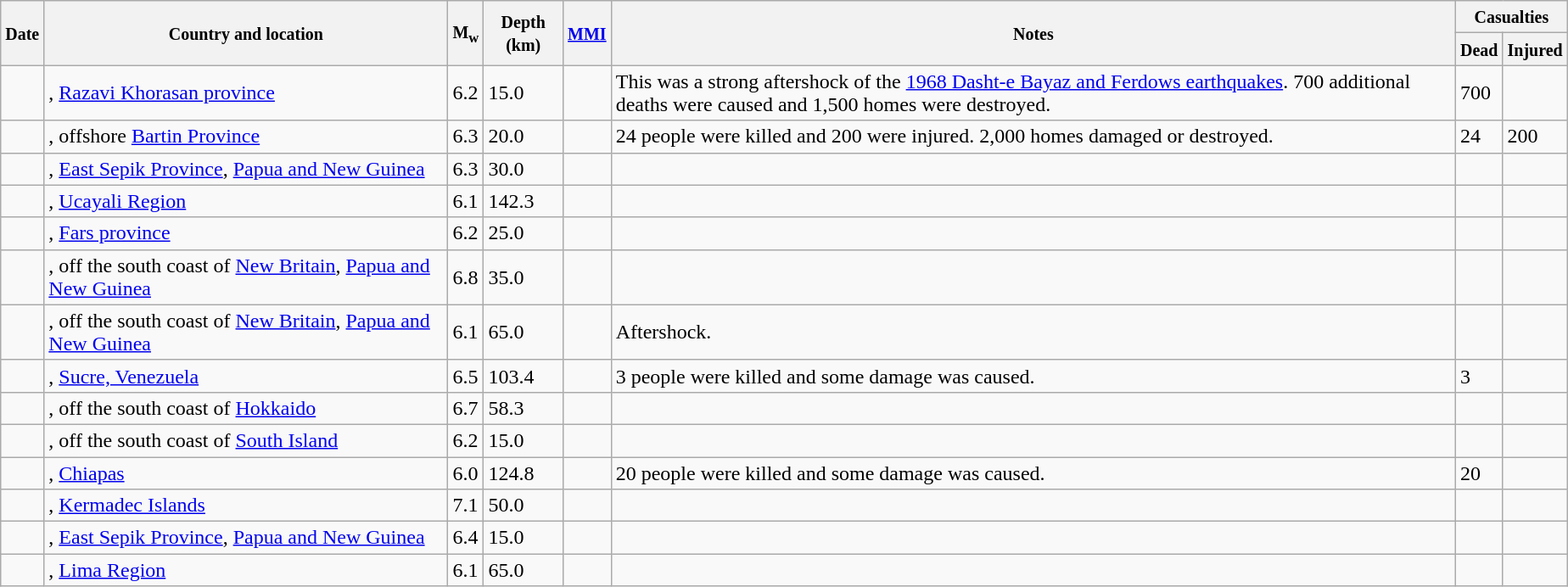<table class="wikitable sortable sort-under" style="border:1px black; margin-left:1em;">
<tr>
<th rowspan="2"><small>Date</small></th>
<th rowspan="2" style="width: 310px"><small>Country and location</small></th>
<th rowspan="2"><small>M<sub>w</sub></small></th>
<th rowspan="2"><small>Depth (km)</small></th>
<th rowspan="2"><small><a href='#'>MMI</a></small></th>
<th rowspan="2" class="unsortable"><small>Notes</small></th>
<th colspan="2"><small>Casualties</small></th>
</tr>
<tr>
<th><small>Dead</small></th>
<th><small>Injured</small></th>
</tr>
<tr>
<td></td>
<td>, <a href='#'>Razavi Khorasan province</a></td>
<td>6.2</td>
<td>15.0</td>
<td></td>
<td>This was a strong aftershock of the <a href='#'>1968 Dasht-e Bayaz and Ferdows earthquakes</a>. 700 additional deaths were caused and 1,500 homes were destroyed.</td>
<td>700</td>
<td></td>
</tr>
<tr>
<td></td>
<td>, offshore <a href='#'>Bartin Province</a></td>
<td>6.3</td>
<td>20.0</td>
<td></td>
<td>24 people were killed and 200 were injured. 2,000 homes damaged or destroyed.</td>
<td>24</td>
<td>200</td>
</tr>
<tr>
<td></td>
<td>, <a href='#'>East Sepik Province</a>, <a href='#'>Papua and New Guinea</a></td>
<td>6.3</td>
<td>30.0</td>
<td></td>
<td></td>
<td></td>
<td></td>
</tr>
<tr>
<td></td>
<td>, <a href='#'>Ucayali Region</a></td>
<td>6.1</td>
<td>142.3</td>
<td></td>
<td></td>
<td></td>
<td></td>
</tr>
<tr>
<td></td>
<td>, <a href='#'>Fars province</a></td>
<td>6.2</td>
<td>25.0</td>
<td></td>
<td></td>
<td></td>
<td></td>
</tr>
<tr>
<td></td>
<td>, off the south coast of <a href='#'>New Britain</a>, <a href='#'>Papua and New Guinea</a></td>
<td>6.8</td>
<td>35.0</td>
<td></td>
<td></td>
<td></td>
<td></td>
</tr>
<tr>
<td></td>
<td>, off the south coast of <a href='#'>New Britain</a>, <a href='#'>Papua and New Guinea</a></td>
<td>6.1</td>
<td>65.0</td>
<td></td>
<td>Aftershock.</td>
<td></td>
<td></td>
</tr>
<tr>
<td></td>
<td>, <a href='#'>Sucre, Venezuela</a></td>
<td>6.5</td>
<td>103.4</td>
<td></td>
<td>3 people were killed and some damage was caused.</td>
<td>3</td>
<td></td>
</tr>
<tr>
<td></td>
<td>, off the south coast of <a href='#'>Hokkaido</a></td>
<td>6.7</td>
<td>58.3</td>
<td></td>
<td></td>
<td></td>
<td></td>
</tr>
<tr>
<td></td>
<td>, off the south coast of <a href='#'>South Island</a></td>
<td>6.2</td>
<td>15.0</td>
<td></td>
<td></td>
<td></td>
<td></td>
</tr>
<tr>
<td></td>
<td>, <a href='#'>Chiapas</a></td>
<td>6.0</td>
<td>124.8</td>
<td></td>
<td>20 people were killed and some damage was caused.</td>
<td>20</td>
<td></td>
</tr>
<tr>
<td></td>
<td>, <a href='#'>Kermadec Islands</a></td>
<td>7.1</td>
<td>50.0</td>
<td></td>
<td></td>
<td></td>
<td></td>
</tr>
<tr>
<td></td>
<td>, <a href='#'>East Sepik Province</a>, <a href='#'>Papua and New Guinea</a></td>
<td>6.4</td>
<td>15.0</td>
<td></td>
<td></td>
<td></td>
<td></td>
</tr>
<tr>
<td></td>
<td>, <a href='#'>Lima Region</a></td>
<td>6.1</td>
<td>65.0</td>
<td></td>
<td></td>
<td></td>
<td></td>
</tr>
</table>
